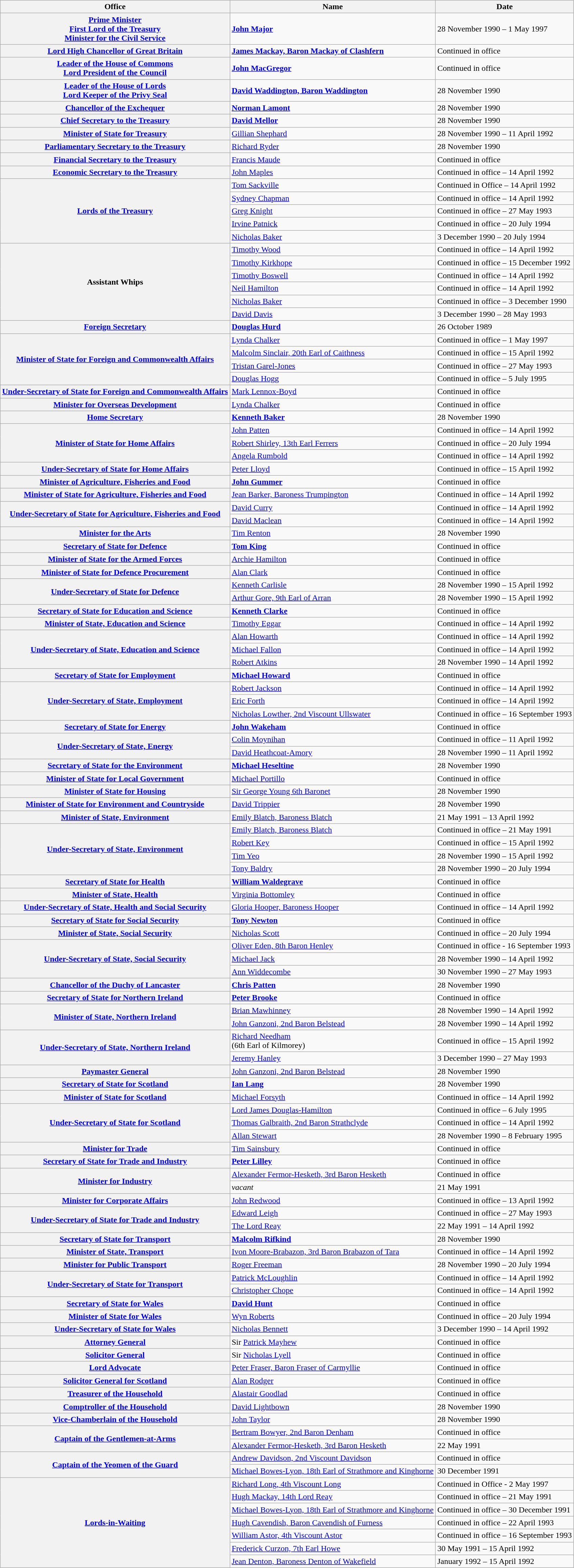<table class="wikitable plainrowheaders">
<tr>
<th>Office</th>
<th>Name</th>
<th>Date</th>
</tr>
<tr>
<th scope=row><a href='#'>Prime Minister</a><br><a href='#'>First Lord of the Treasury</a><br><a href='#'>Minister for the Civil Service</a></th>
<td><strong><a href='#'>John Major</a></strong></td>
<td>28 November 1990 – 1 May 1997</td>
</tr>
<tr>
<th scope=row><a href='#'>Lord High Chancellor of Great Britain</a></th>
<td><strong><a href='#'>James Mackay, Baron Mackay of Clashfern</a></strong></td>
<td>Continued in office</td>
</tr>
<tr>
<th scope=row><a href='#'>Leader of the House of Commons</a><br><a href='#'>Lord President of the Council</a></th>
<td><strong><a href='#'>John MacGregor</a></strong></td>
<td>Continued in office</td>
</tr>
<tr>
<th scope=row><a href='#'>Leader of the House of Lords</a><br><a href='#'>Lord Keeper of the Privy Seal</a></th>
<td><strong><a href='#'>David Waddington, Baron Waddington</a></strong></td>
<td>28 November 1990</td>
</tr>
<tr>
<th scope=row><a href='#'>Chancellor of the Exchequer</a></th>
<td><strong><a href='#'>Norman Lamont</a></strong></td>
<td>28 November 1990</td>
</tr>
<tr>
<th scope=row><a href='#'>Chief Secretary to the Treasury</a></th>
<td><strong><a href='#'>David Mellor</a></strong></td>
<td>28 November 1990</td>
</tr>
<tr>
<th scope=row><a href='#'>Minister of State for Treasury</a></th>
<td><a href='#'>Gillian Shephard</a></td>
<td>28 November 1990 – 11 April 1992</td>
</tr>
<tr>
<th scope=row><a href='#'>Parliamentary Secretary to the Treasury</a></th>
<td><a href='#'>Richard Ryder</a></td>
<td>28 November 1990</td>
</tr>
<tr>
<th scope=row><a href='#'>Financial Secretary to the Treasury</a></th>
<td><a href='#'>Francis Maude</a></td>
<td>Continued in office</td>
</tr>
<tr>
<th scope=row><a href='#'>Economic Secretary to the Treasury</a></th>
<td><a href='#'>John Maples</a></td>
<td>Continued in office – 14 April 1992</td>
</tr>
<tr>
<th scope=row rowspan=5><a href='#'>Lords of the Treasury</a></th>
<td><a href='#'>Tom Sackville</a></td>
<td>Continued in Office – 14 April 1992</td>
</tr>
<tr>
<td><a href='#'>Sydney Chapman</a></td>
<td>Continued in office – 14 April 1992</td>
</tr>
<tr>
<td><a href='#'>Greg Knight</a></td>
<td>Continued in office – 27 May 1993</td>
</tr>
<tr>
<td><a href='#'>Irvine Patnick</a></td>
<td>Continued in office – 20 July 1994</td>
</tr>
<tr>
<td><a href='#'>Nicholas Baker</a></td>
<td>3 December 1990 – 20 July 1994</td>
</tr>
<tr>
<th scope=row rowspan=6>Assistant Whips</th>
<td><a href='#'>Timothy Wood</a></td>
<td>Continued in office – 14 April 1992</td>
</tr>
<tr>
<td><a href='#'>Timothy Kirkhope</a></td>
<td>Continued in office – 15 December 1992</td>
</tr>
<tr>
<td><a href='#'>Timothy Boswell</a></td>
<td>Continued in office – 14 April 1992</td>
</tr>
<tr>
<td><a href='#'>Neil Hamilton</a></td>
<td>Continued in office – 14 April 1992</td>
</tr>
<tr>
<td><a href='#'>Nicholas Baker</a></td>
<td>Continued in office – 3 December 1990</td>
</tr>
<tr>
<td><a href='#'>David Davis</a></td>
<td>3 December 1990 – 28 May 1993</td>
</tr>
<tr>
<th scope=row><a href='#'>Foreign Secretary</a></th>
<td><strong><a href='#'>Douglas Hurd</a></strong></td>
<td>26 October 1989</td>
</tr>
<tr>
<th scope=row rowspan=4><a href='#'>Minister of State for Foreign and Commonwealth Affairs</a></th>
<td><a href='#'>Lynda Chalker</a></td>
<td>Continued in office – 1 May 1997</td>
</tr>
<tr>
<td><a href='#'>Malcolm Sinclair, 20th Earl of Caithness</a></td>
<td>Continued in office – 15 April 1992</td>
</tr>
<tr>
<td><a href='#'>Tristan Garel-Jones</a></td>
<td>Continued in office – 27 May 1993</td>
</tr>
<tr>
<td><a href='#'>Douglas Hogg</a></td>
<td>Continued in office – 5 July 1995</td>
</tr>
<tr>
<th scope=row><a href='#'>Under-Secretary of State for Foreign and Commonwealth Affairs</a></th>
<td><a href='#'>Mark Lennox-Boyd</a></td>
<td>Continued in office</td>
</tr>
<tr>
<th scope=row><a href='#'>Minister for Overseas Development</a></th>
<td><a href='#'>Lynda Chalker</a></td>
<td>Continued in office</td>
</tr>
<tr>
<th scope=row><a href='#'>Home Secretary</a></th>
<td><strong><a href='#'>Kenneth Baker</a></strong></td>
<td>28 November 1990</td>
</tr>
<tr>
<th scope=row rowspan=3><a href='#'>Minister of State for Home Affairs</a></th>
<td><a href='#'>John Patten</a></td>
<td>Continued in office – 14 April 1992</td>
</tr>
<tr>
<td><a href='#'>Robert Shirley, 13th Earl Ferrers</a></td>
<td>Continued in office – 20 July 1994</td>
</tr>
<tr>
<td><a href='#'>Angela Rumbold</a></td>
<td>Continued in office – 14 April 1992</td>
</tr>
<tr>
<th scope=row><a href='#'>Under-Secretary of State for Home Affairs</a></th>
<td><a href='#'>Peter Lloyd</a></td>
<td>Continued in office – 15 April 1992</td>
</tr>
<tr>
<th scope=row><a href='#'>Minister of Agriculture, Fisheries and Food</a></th>
<td><strong><a href='#'>John Gummer</a></strong></td>
<td>Continued in office</td>
</tr>
<tr>
<th scope=row><a href='#'>Minister of State for Agriculture, Fisheries and Food</a></th>
<td><a href='#'>Jean Barker, Baroness Trumpington</a></td>
<td>Continued in office – 14 April 1992</td>
</tr>
<tr>
<th scope=row rowspan=2><a href='#'>Under-Secretary of State for Agriculture, Fisheries and Food</a></th>
<td><a href='#'>David Curry</a></td>
<td>Continued in office – 14 April 1992</td>
</tr>
<tr>
<td><a href='#'>David Maclean</a></td>
<td>Continued in office – 14 April 1992</td>
</tr>
<tr>
<th scope=row><a href='#'>Minister for the Arts</a></th>
<td><a href='#'>Tim Renton</a></td>
<td>28 November 1990</td>
</tr>
<tr>
<th scope=row><a href='#'>Secretary of State for Defence</a></th>
<td><strong><a href='#'>Tom King</a></strong></td>
<td>Continued in office</td>
</tr>
<tr>
<th scope=row><a href='#'>Minister of State for the Armed Forces</a></th>
<td><a href='#'>Archie Hamilton</a></td>
<td>Continued in office</td>
</tr>
<tr>
<th scope=row><a href='#'>Minister of State for Defence Procurement</a></th>
<td><a href='#'>Alan Clark</a></td>
<td>Continued in office</td>
</tr>
<tr>
<th scope=row rowspan=2><a href='#'>Under-Secretary of State for Defence</a></th>
<td><a href='#'>Kenneth Carlisle</a></td>
<td>28 November 1990 – 15 April 1992</td>
</tr>
<tr>
<td><a href='#'>Arthur Gore, 9th Earl of Arran</a></td>
<td>28 November 1990 – 15 April 1992</td>
</tr>
<tr>
<th scope=row><a href='#'>Secretary of State for Education and Science</a></th>
<td><strong><a href='#'>Kenneth Clarke</a></strong></td>
<td>Continued in office</td>
</tr>
<tr>
<th scope=row><a href='#'>Minister of State, Education and Science</a></th>
<td><a href='#'>Timothy Eggar</a></td>
<td>Continued in office – 14 April 1992</td>
</tr>
<tr>
<th scope=row rowspan=3><a href='#'>Under-Secretary of State, Education and Science</a></th>
<td><a href='#'>Alan Howarth</a></td>
<td>Continued in office – 14 April 1992</td>
</tr>
<tr>
<td><a href='#'>Michael Fallon</a></td>
<td>Continued in office – 14 April 1992</td>
</tr>
<tr>
<td><a href='#'>Robert Atkins</a></td>
<td>28 November 1990 – 14 April 1992</td>
</tr>
<tr>
<th scope=row><a href='#'>Secretary of State for Employment</a></th>
<td><strong><a href='#'>Michael Howard</a></strong></td>
<td>Continued in office</td>
</tr>
<tr>
<th scope=row rowspan=3><a href='#'>Under-Secretary of State, Employment</a></th>
<td><a href='#'>Robert Jackson</a></td>
<td>Continued in office – 14 April 1992</td>
</tr>
<tr>
<td><a href='#'>Eric Forth</a></td>
<td>Continued in office – 14 April 1992</td>
</tr>
<tr>
<td><a href='#'>Nicholas Lowther, 2nd Viscount Ullswater</a></td>
<td>Continued in office – 16 September 1993</td>
</tr>
<tr>
<th scope=row><a href='#'>Secretary of State for Energy</a></th>
<td><strong><a href='#'>John Wakeham</a></strong></td>
<td>Continued in office</td>
</tr>
<tr>
<th scope=row rowspan=2><a href='#'>Under-Secretary of State, Energy</a></th>
<td><a href='#'>Colin Moynihan</a></td>
<td>Continued in office – 11 April 1992</td>
</tr>
<tr>
<td><a href='#'>David Heathcoat-Amory</a></td>
<td>28 November 1990 – 11 April 1992</td>
</tr>
<tr>
<th scope=row><a href='#'>Secretary of State for the Environment</a></th>
<td><strong><a href='#'>Michael Heseltine</a></strong></td>
<td>28 November 1990</td>
</tr>
<tr>
<th scope=row><a href='#'>Minister of State for Local Government</a></th>
<td><a href='#'>Michael Portillo</a></td>
<td>Continued in office</td>
</tr>
<tr>
<th scope=row><a href='#'>Minister of State for Housing</a></th>
<td><a href='#'>Sir George Young 6th Baronet</a></td>
<td>28 November 1990</td>
</tr>
<tr>
<th scope=row><a href='#'>Minister of State for Environment and Countryside</a></th>
<td><a href='#'>David Trippier</a></td>
<td>28 November 1990</td>
</tr>
<tr>
<th scope=row><a href='#'>Minister of State, Environment</a></th>
<td><a href='#'>Emily Blatch, Baroness Blatch</a></td>
<td>21 May 1991 – 13 April 1992</td>
</tr>
<tr>
<th scope=row rowspan=4><a href='#'>Under-Secretary of State, Environment</a></th>
<td><a href='#'>Emily Blatch, Baroness Blatch</a></td>
<td>Continued in office – 21 May 1991</td>
</tr>
<tr>
<td><a href='#'>Robert Key</a></td>
<td>Continued in office – 15 April 1992</td>
</tr>
<tr>
<td><a href='#'>Tim Yeo</a></td>
<td>28 November 1990 – 15 April 1992</td>
</tr>
<tr>
<td><a href='#'>Tony Baldry</a></td>
<td>28 November 1990 – 20 July 1994</td>
</tr>
<tr>
<th scope=row><a href='#'>Secretary of State for Health</a></th>
<td><strong><a href='#'>William Waldegrave</a></strong></td>
<td>Continued in office</td>
</tr>
<tr>
<th scope=row><a href='#'>Minister of State, Health</a></th>
<td><a href='#'>Virginia Bottomley</a></td>
<td>Continued in office</td>
</tr>
<tr>
<th scope=row><a href='#'>Under-Secretary of State, Health and Social Security</a></th>
<td><a href='#'>Gloria Hooper, Baroness Hooper</a></td>
<td>Continued in office – 14 April 1992</td>
</tr>
<tr>
<th scope=row><a href='#'>Secretary of State for Social Security</a></th>
<td><strong><a href='#'>Tony Newton</a></strong></td>
<td>Continued in office</td>
</tr>
<tr>
<th scope=row><a href='#'>Minister of State, Social Security</a></th>
<td><a href='#'>Nicholas Scott</a></td>
<td>Continued in office – 20 July 1994</td>
</tr>
<tr>
<th scope=row rowspan=3><a href='#'>Under-Secretary of State, Social Security</a></th>
<td><a href='#'>Oliver Eden, 8th Baron Henley</a></td>
<td>Continued in office - 16 September 1993</td>
</tr>
<tr>
<td><a href='#'>Michael Jack</a></td>
<td>28 November 1990 – 14 April 1992</td>
</tr>
<tr>
<td><a href='#'>Ann Widdecombe</a></td>
<td>30 November 1990 – 27 May 1993</td>
</tr>
<tr>
<th scope=row><a href='#'>Chancellor of the Duchy of Lancaster</a></th>
<td><strong><a href='#'>Chris Patten</a></strong></td>
<td>28 November 1990</td>
</tr>
<tr>
<th scope=row><a href='#'>Secretary of State for Northern Ireland</a></th>
<td><strong><a href='#'>Peter Brooke</a></strong></td>
<td>Continued in office</td>
</tr>
<tr>
<th scope=row rowspan=2><a href='#'>Minister of State, Northern Ireland</a></th>
<td><a href='#'>Brian Mawhinney</a></td>
<td>28 November 1990 – 14 April 1992</td>
</tr>
<tr>
<td><a href='#'>John Ganzoni, 2nd Baron Belstead</a></td>
<td>28 November 1990 – 14 April 1992</td>
</tr>
<tr>
<th scope=row rowspan=2><a href='#'>Under-Secretary of State, Northern Ireland</a></th>
<td><a href='#'>Richard Needham</a><br>(6th Earl of Kilmorey)</td>
<td>Continued in office – 15 April 1992</td>
</tr>
<tr>
<td><a href='#'>Jeremy Hanley</a></td>
<td>3 December 1990 – 27 May 1993</td>
</tr>
<tr>
<th scope=row><a href='#'>Paymaster General</a></th>
<td><a href='#'>John Ganzoni, 2nd Baron Belstead</a></td>
<td>28 November 1990</td>
</tr>
<tr>
<th scope=row><a href='#'>Secretary of State for Scotland</a></th>
<td><strong><a href='#'>Ian Lang</a></strong></td>
<td>28 November 1990</td>
</tr>
<tr>
<th scope=row><a href='#'>Minister of State for Scotland</a></th>
<td><a href='#'>Michael Forsyth</a></td>
<td>Continued in office – 14 April 1992</td>
</tr>
<tr>
<th scope=row rowspan=3><a href='#'>Under-Secretary of State for Scotland</a></th>
<td><a href='#'>Lord James Douglas-Hamilton</a></td>
<td>Continued in office – 6 July 1995</td>
</tr>
<tr>
<td><a href='#'>Thomas Galbraith, 2nd Baron Strathclyde</a></td>
<td>Continued in office – 14 April 1992</td>
</tr>
<tr>
<td><a href='#'>Allan Stewart</a></td>
<td>28 November 1990 – 8 February 1995</td>
</tr>
<tr>
<th scope=row><a href='#'>Minister for Trade</a></th>
<td><a href='#'>Tim Sainsbury</a></td>
<td>Continued in office</td>
</tr>
<tr>
<th scope=row><a href='#'>Secretary of State for Trade and Industry</a></th>
<td><strong><a href='#'>Peter Lilley</a></strong></td>
<td>Continued in office</td>
</tr>
<tr>
<th scope=row rowspan=2><a href='#'>Minister for Industry</a></th>
<td><a href='#'>Alexander Fermor-Hesketh, 3rd Baron Hesketh</a></td>
<td>Continued in office</td>
</tr>
<tr>
<td><em>vacant</em></td>
<td>21 May 1991</td>
</tr>
<tr>
<th scope=row><a href='#'>Minister for Corporate Affairs</a></th>
<td><a href='#'>John Redwood</a></td>
<td>Continued in office – 13 April 1992</td>
</tr>
<tr>
<th scope=row rowspan=2><a href='#'>Under-Secretary of State for Trade and Industry</a></th>
<td><a href='#'>Edward Leigh</a></td>
<td>Continued in office – 27 May 1993</td>
</tr>
<tr>
<td><a href='#'>The Lord Reay</a></td>
<td>22 May 1991 – 14 April 1992</td>
</tr>
<tr>
<th scope=row><a href='#'>Secretary of State for Transport</a></th>
<td><strong><a href='#'>Malcolm Rifkind</a></strong></td>
<td>28 November 1990</td>
</tr>
<tr>
<th scope=row><a href='#'>Minister of State, Transport</a></th>
<td><a href='#'>Ivon Moore-Brabazon, 3rd Baron Brabazon of Tara</a></td>
<td>Continued in office – 14 April 1992</td>
</tr>
<tr>
<th scope=row><a href='#'>Minister for Public Transport</a></th>
<td><a href='#'>Roger Freeman</a></td>
<td>28 November 1990 – 20 July 1994</td>
</tr>
<tr>
<th scope=row rowspan=2><a href='#'>Under-Secretary of State for Transport</a></th>
<td><a href='#'>Patrick McLoughlin</a></td>
<td>Continued in office – 14 April 1992</td>
</tr>
<tr>
<td><a href='#'>Christopher Chope</a></td>
<td>Continued in office – 14 April 1992</td>
</tr>
<tr>
<th scope=row><a href='#'>Secretary of State for Wales</a></th>
<td><strong><a href='#'>David Hunt</a></strong></td>
<td>Continued in office</td>
</tr>
<tr>
<th scope=row><a href='#'>Minister of State for Wales</a></th>
<td><a href='#'>Wyn Roberts</a></td>
<td>Continued in office – 20 July 1994</td>
</tr>
<tr>
<th scope=row><a href='#'>Under-Secretary of State for Wales</a></th>
<td><a href='#'>Nicholas Bennett</a></td>
<td>3 December 1990 – 14 April 1992</td>
</tr>
<tr>
<th scope=row><a href='#'>Attorney General</a></th>
<td>Sir <a href='#'>Patrick Mayhew</a></td>
<td>Continued in office</td>
</tr>
<tr>
<th scope=row><a href='#'>Solicitor General</a></th>
<td>Sir <a href='#'>Nicholas Lyell</a></td>
<td>Continued in office</td>
</tr>
<tr>
<th scope=row><a href='#'>Lord Advocate</a></th>
<td><a href='#'>Peter Fraser, Baron Fraser of Carmyllie</a></td>
<td>Continued in office</td>
</tr>
<tr>
<th scope=row><a href='#'>Solicitor General for Scotland</a></th>
<td><a href='#'>Alan Rodger</a></td>
<td>Continued in office</td>
</tr>
<tr>
<th scope=row><a href='#'>Treasurer of the Household</a></th>
<td><a href='#'>Alastair Goodlad</a></td>
<td>Continued in office</td>
</tr>
<tr>
<th scope=row><a href='#'>Comptroller of the Household</a></th>
<td><a href='#'>David Lightbown</a></td>
<td>28 November 1990</td>
</tr>
<tr>
<th scope=row><a href='#'>Vice-Chamberlain of the Household</a></th>
<td><a href='#'>John Taylor</a></td>
<td>28 November 1990</td>
</tr>
<tr>
<th scope=row rowspan=2><a href='#'>Captain of the Gentlemen-at-Arms</a></th>
<td><a href='#'>Bertram Bowyer, 2nd Baron Denham</a></td>
<td>Continued in office</td>
</tr>
<tr>
<td><a href='#'>Alexander Fermor-Hesketh, 3rd Baron Hesketh</a></td>
<td>22 May 1991</td>
</tr>
<tr>
<th scope=row rowspan=2><a href='#'>Captain of the Yeomen of the Guard</a></th>
<td><a href='#'>Andrew Davidson, 2nd Viscount Davidson</a></td>
<td>Continued in office</td>
</tr>
<tr>
<td><a href='#'>Michael Bowes-Lyon, 18th Earl of Strathmore and Kinghorne</a></td>
<td>30 December 1991</td>
</tr>
<tr>
<th scope=row rowspan=7><a href='#'>Lords-in-Waiting</a></th>
<td><a href='#'>Richard Long, 4th Viscount Long</a></td>
<td>Continued in Office - 2 May 1997</td>
</tr>
<tr>
<td><a href='#'>Hugh Mackay, 14th Lord Reay</a></td>
<td>Continued in office – 21 May 1991</td>
</tr>
<tr>
<td><a href='#'>Michael Bowes-Lyon, 18th Earl of Strathmore and Kinghorne</a></td>
<td>Continued in office – 30 December 1991</td>
</tr>
<tr>
<td><a href='#'>Hugh Cavendish, Baron Cavendish of Furness</a></td>
<td>Continued in office – 22 April 1993</td>
</tr>
<tr>
<td><a href='#'>William Astor, 4th Viscount Astor</a></td>
<td>Continued in office – 16 September 1993</td>
</tr>
<tr>
<td><a href='#'>Frederick Curzon, 7th Earl Howe</a></td>
<td>30 May 1991 – 15 April 1992</td>
</tr>
<tr>
<td><a href='#'>Jean Denton, Baroness Denton of Wakefield</a></td>
<td>January 1992 – 15 April 1992</td>
</tr>
</table>
